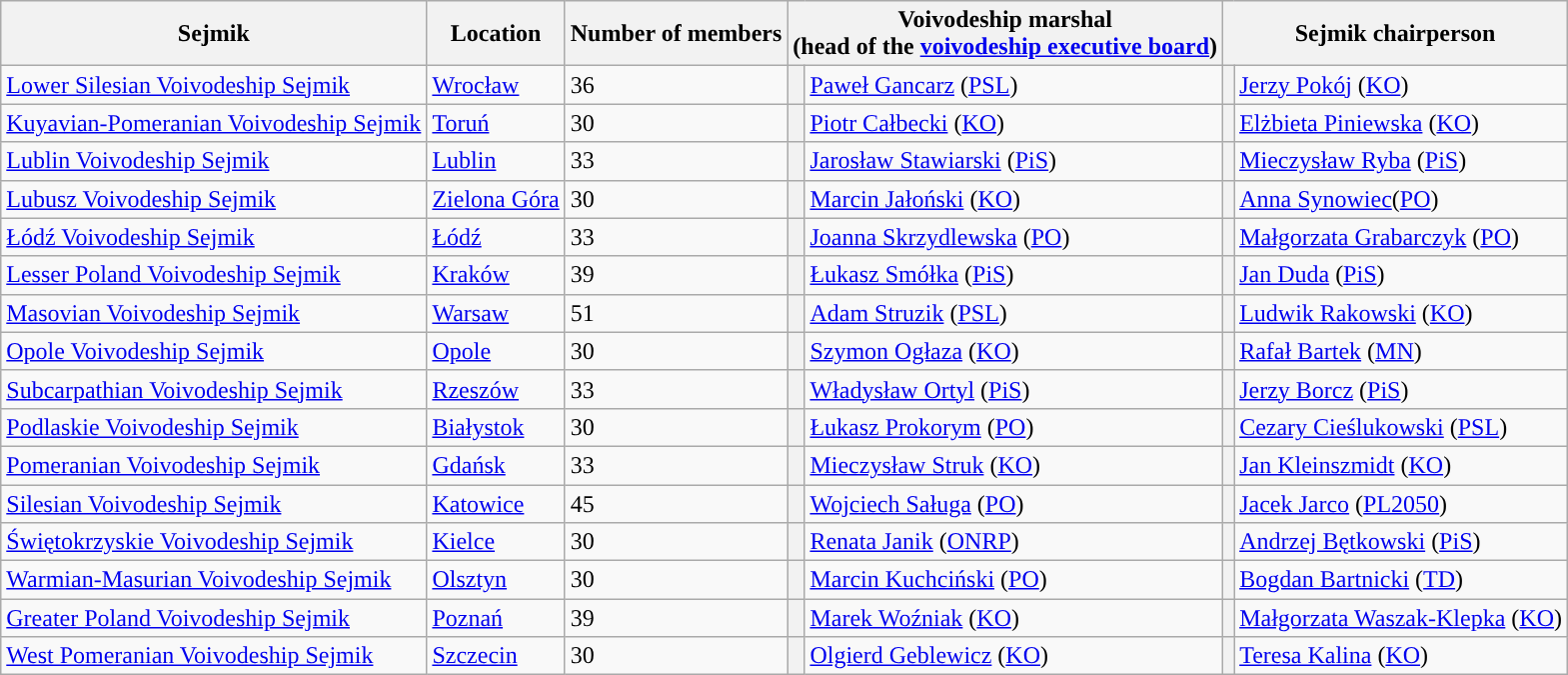<table class="wikitable sortable">
<tr>
<th>Sejmik</th>
<th>Location</th>
<th>Number of members</th>
<th colspan="2">Voivodeship marshal<br>(head of the <a href='#'>voivodeship executive board</a>)</th>
<th colspan="2">Sejmik chairperson</th>
</tr>
<tr>
<td><a href='#'>Lower Silesian Voivodeship Sejmik</a></td>
<td><a href='#'>Wrocław</a></td>
<td>36</td>
<th style="background:"></th>
<td><a href='#'>Paweł Gancarz</a> (<a href='#'>PSL</a>)</td>
<th style="background:"></th>
<td><a href='#'>Jerzy Pokój</a> (<a href='#'>KO</a>)</td>
</tr>
<tr>
<td><a href='#'>Kuyavian-Pomeranian Voivodeship Sejmik</a></td>
<td><a href='#'>Toruń</a></td>
<td>30</td>
<th style="background:"></th>
<td><a href='#'>Piotr Całbecki</a> (<a href='#'>KO</a>)</td>
<th style="background:"></th>
<td><a href='#'>Elżbieta Piniewska</a> (<a href='#'>KO</a>)</td>
</tr>
<tr>
<td><a href='#'>Lublin Voivodeship Sejmik</a></td>
<td><a href='#'>Lublin</a></td>
<td>33</td>
<th style="background:"></th>
<td><a href='#'>Jarosław Stawiarski</a> (<a href='#'>PiS</a>)</td>
<th style="background:"></th>
<td><a href='#'>Mieczysław Ryba</a> (<a href='#'>PiS</a>)</td>
</tr>
<tr>
<td><a href='#'>Lubusz Voivodeship Sejmik</a></td>
<td><a href='#'>Zielona Góra</a></td>
<td>30</td>
<th style="background:"></th>
<td><a href='#'>Marcin Jałoński</a> (<a href='#'>KO</a>)</td>
<th style="background:"></th>
<td><a href='#'>Anna Synowiec</a>(<a href='#'>PO</a>)</td>
</tr>
<tr>
<td><a href='#'>Łódź Voivodeship Sejmik</a></td>
<td><a href='#'>Łódź</a></td>
<td>33</td>
<th style="background:"></th>
<td><a href='#'>Joanna Skrzydlewska</a> (<a href='#'>PO</a>)</td>
<th style="background:"></th>
<td><a href='#'>Małgorzata Grabarczyk</a> (<a href='#'>PO</a>)</td>
</tr>
<tr>
<td><a href='#'>Lesser Poland Voivodeship Sejmik</a></td>
<td><a href='#'>Kraków</a></td>
<td>39</td>
<th style="background:"></th>
<td><a href='#'>Łukasz Smółka</a> (<a href='#'>PiS</a>)</td>
<th style="background:"></th>
<td><a href='#'>Jan Duda</a> (<a href='#'>PiS</a>)</td>
</tr>
<tr>
<td><a href='#'>Masovian Voivodeship Sejmik</a></td>
<td><a href='#'>Warsaw</a></td>
<td>51</td>
<th style="background:"></th>
<td><a href='#'>Adam Struzik</a> (<a href='#'>PSL</a>)</td>
<th style="background:"></th>
<td><a href='#'>Ludwik Rakowski</a> (<a href='#'>KO</a>)</td>
</tr>
<tr>
<td><a href='#'>Opole Voivodeship Sejmik</a></td>
<td><a href='#'>Opole</a></td>
<td>30</td>
<th style="background:"></th>
<td><a href='#'>Szymon Ogłaza</a> (<a href='#'>KO</a>)</td>
<th style="background:"></th>
<td><a href='#'>Rafał Bartek</a> (<a href='#'>MN</a>)</td>
</tr>
<tr>
<td><a href='#'>Subcarpathian Voivodeship Sejmik</a></td>
<td><a href='#'>Rzeszów</a></td>
<td>33</td>
<th style="background:"></th>
<td><a href='#'>Władysław Ortyl</a> (<a href='#'>PiS</a>)</td>
<th style="background:"></th>
<td><a href='#'>Jerzy Borcz</a> (<a href='#'>PiS</a>)</td>
</tr>
<tr>
<td><a href='#'>Podlaskie Voivodeship Sejmik</a></td>
<td><a href='#'>Białystok</a></td>
<td>30</td>
<th style="background:"></th>
<td><a href='#'>Łukasz Prokorym</a> (<a href='#'>PO</a>)</td>
<th style="background:"></th>
<td><a href='#'>Cezary Cieślukowski</a> (<a href='#'>PSL</a>)</td>
</tr>
<tr>
<td><a href='#'>Pomeranian Voivodeship Sejmik</a></td>
<td><a href='#'>Gdańsk</a></td>
<td>33</td>
<th style="background:"></th>
<td><a href='#'>Mieczysław Struk</a> (<a href='#'>KO</a>)</td>
<th style="background:"></th>
<td><a href='#'>Jan Kleinszmidt</a> (<a href='#'>KO</a>)</td>
</tr>
<tr>
<td><a href='#'>Silesian Voivodeship Sejmik</a></td>
<td><a href='#'>Katowice</a></td>
<td>45</td>
<th style="background:"></th>
<td><a href='#'>Wojciech Saługa</a> (<a href='#'>PO</a>)</td>
<th style="background:"></th>
<td><a href='#'>Jacek Jarco</a> (<a href='#'>PL2050</a>)</td>
</tr>
<tr>
<td><a href='#'>Świętokrzyskie Voivodeship Sejmik</a></td>
<td><a href='#'>Kielce</a></td>
<td>30</td>
<th style="background:"></th>
<td><a href='#'>Renata Janik</a> (<a href='#'>ONRP</a>)</td>
<th style="background:"></th>
<td><a href='#'>Andrzej Bętkowski</a> (<a href='#'>PiS</a>)</td>
</tr>
<tr>
<td><a href='#'>Warmian-Masurian Voivodeship Sejmik</a></td>
<td><a href='#'>Olsztyn</a></td>
<td>30</td>
<th style="background:"></th>
<td><a href='#'>Marcin Kuchciński</a> (<a href='#'>PO</a>)</td>
<th style="background:"></th>
<td><a href='#'>Bogdan Bartnicki</a> (<a href='#'>TD</a>)</td>
</tr>
<tr>
<td><a href='#'>Greater Poland Voivodeship Sejmik</a></td>
<td><a href='#'>Poznań</a></td>
<td>39</td>
<th style="background:"></th>
<td><a href='#'>Marek Woźniak</a> (<a href='#'>KO</a>)</td>
<th style="background:"></th>
<td><a href='#'>Małgorzata Waszak-Klepka</a> (<a href='#'>KO</a>)</td>
</tr>
<tr>
<td><a href='#'>West Pomeranian Voivodeship Sejmik</a></td>
<td><a href='#'>Szczecin</a></td>
<td>30</td>
<th style="background:"></th>
<td><a href='#'>Olgierd Geblewicz</a> (<a href='#'>KO</a>)</td>
<th style="background:"></th>
<td><a href='#'>Teresa Kalina</a> (<a href='#'>KO</a>)</td>
</tr>
</table>
